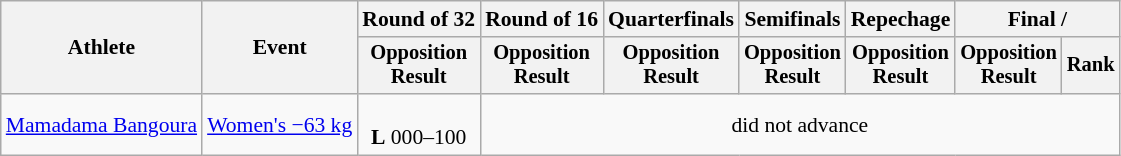<table class="wikitable" style="font-size:90%">
<tr>
<th rowspan=2>Athlete</th>
<th rowspan=2>Event</th>
<th>Round of 32</th>
<th>Round of 16</th>
<th>Quarterfinals</th>
<th>Semifinals</th>
<th>Repechage</th>
<th colspan=2>Final / </th>
</tr>
<tr style="font-size:95%">
<th>Opposition<br>Result</th>
<th>Opposition<br>Result</th>
<th>Opposition<br>Result</th>
<th>Opposition<br>Result</th>
<th>Opposition<br>Result</th>
<th>Opposition<br>Result</th>
<th>Rank</th>
</tr>
<tr align=center>
<td align=left><a href='#'>Mamadama Bangoura</a></td>
<td align=left><a href='#'>Women's −63 kg</a></td>
<td><br><strong>L</strong> 000–100</td>
<td colspan=6>did not advance</td>
</tr>
</table>
